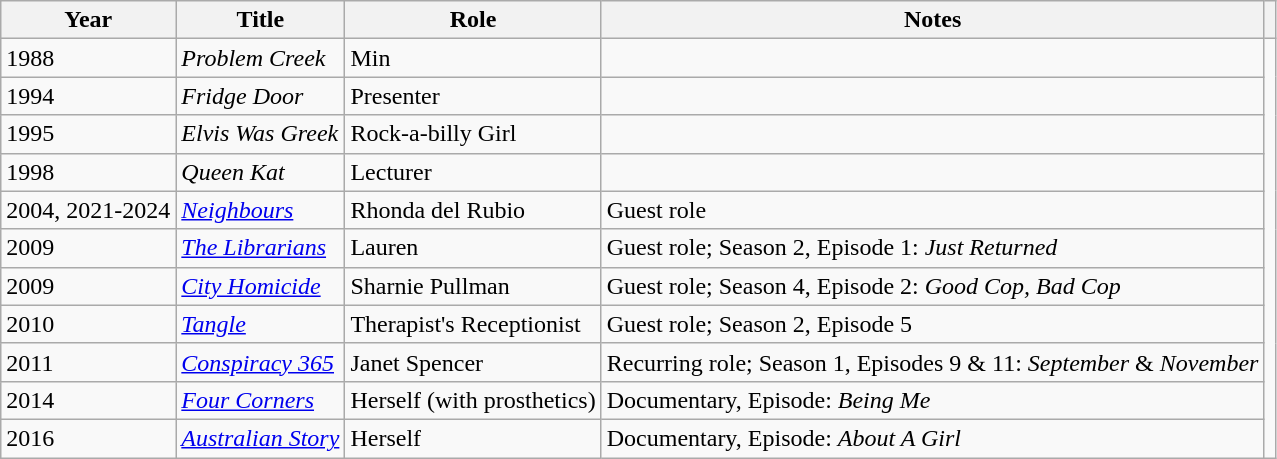<table class="wikitable sortable">
<tr>
<th>Year</th>
<th>Title</th>
<th>Role</th>
<th class="unsortable">Notes</th>
<th></th>
</tr>
<tr>
<td>1988</td>
<td><em>Problem Creek</em></td>
<td>Min</td>
<td></td>
<td rowspan="12"></td>
</tr>
<tr>
<td>1994</td>
<td><em>Fridge Door</em></td>
<td>Presenter</td>
<td></td>
</tr>
<tr>
<td>1995</td>
<td><em>Elvis Was Greek</em></td>
<td>Rock-a-billy Girl</td>
<td></td>
</tr>
<tr>
<td>1998</td>
<td><em>Queen Kat</em></td>
<td>Lecturer</td>
<td></td>
</tr>
<tr>
<td>2004, 2021-2024</td>
<td><em><a href='#'>Neighbours</a></em></td>
<td>Rhonda del Rubio</td>
<td>Guest role</td>
</tr>
<tr>
<td>2009</td>
<td><em><a href='#'>The Librarians</a></em></td>
<td>Lauren</td>
<td>Guest role; Season 2, Episode 1: <em>Just Returned</em></td>
</tr>
<tr>
<td>2009</td>
<td><em><a href='#'>City Homicide</a></em></td>
<td>Sharnie Pullman</td>
<td>Guest role; Season 4, Episode 2: <em>Good Cop, Bad Cop</em></td>
</tr>
<tr>
<td>2010</td>
<td><em><a href='#'>Tangle</a></em></td>
<td>Therapist's Receptionist</td>
<td>Guest role; Season 2, Episode 5</td>
</tr>
<tr>
<td>2011</td>
<td><em><a href='#'>Conspiracy 365</a></em></td>
<td>Janet Spencer</td>
<td>Recurring role; Season 1, Episodes 9 & 11: <em>September</em> & <em>November</em></td>
</tr>
<tr>
<td>2014</td>
<td><em><a href='#'>Four Corners</a></em></td>
<td>Herself (with prosthetics)</td>
<td>Documentary, Episode: <em>Being Me</em></td>
</tr>
<tr>
<td>2016</td>
<td><em><a href='#'>Australian Story</a></em></td>
<td>Herself</td>
<td>Documentary, Episode: <em>About A Girl</em></td>
</tr>
</table>
